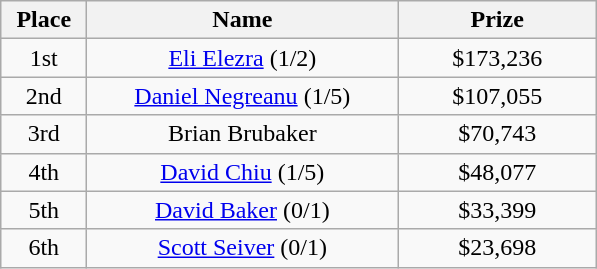<table class="wikitable">
<tr>
<th width="50">Place</th>
<th width="200">Name</th>
<th width="125">Prize</th>
</tr>
<tr>
<td align = "center">1st</td>
<td align = "center"><a href='#'>Eli Elezra</a> (1/2)</td>
<td align = "center">$173,236</td>
</tr>
<tr>
<td align = "center">2nd</td>
<td align = "center"><a href='#'>Daniel Negreanu</a> (1/5)</td>
<td align = "center">$107,055</td>
</tr>
<tr>
<td align = "center">3rd</td>
<td align = "center">Brian Brubaker</td>
<td align = "center">$70,743</td>
</tr>
<tr>
<td align = "center">4th</td>
<td align = "center"><a href='#'>David Chiu</a> (1/5)</td>
<td align = "center">$48,077</td>
</tr>
<tr>
<td align = "center">5th</td>
<td align = "center"><a href='#'>David Baker</a> (0/1)</td>
<td align = "center">$33,399</td>
</tr>
<tr>
<td align = "center">6th</td>
<td align = "center"><a href='#'>Scott Seiver</a> (0/1)</td>
<td align = "center">$23,698</td>
</tr>
</table>
